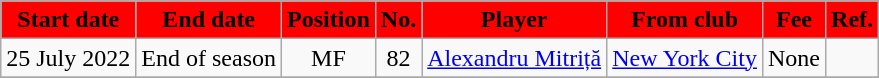<table class="wikitable sortable">
<tr>
<th style="background:red; color:black;"><strong>Start date</strong></th>
<th style="background:red; color:black;"><strong>End date</strong></th>
<th style="background:red; color:black;"><strong>Position</strong></th>
<th style="background:red; color:black;"><strong>No.</strong></th>
<th style="background:red; color:black;"><strong>Player</strong></th>
<th style="background:red; color:black;"><strong>From club</strong></th>
<th style="background:red; color:black;"><strong>Fee</strong></th>
<th style="background:red; color:black;"><strong>Ref.</strong></th>
</tr>
<tr>
<td>25 July 2022</td>
<td>End of season</td>
<td style="text-align:center;">MF</td>
<td style="text-align:center;">82</td>
<td style="text-align:left;"> <a href='#'>Alexandru Mitriță</a></td>
<td style="text-align:left;"> <a href='#'>New York City</a></td>
<td>None</td>
<td></td>
</tr>
<tr>
</tr>
</table>
